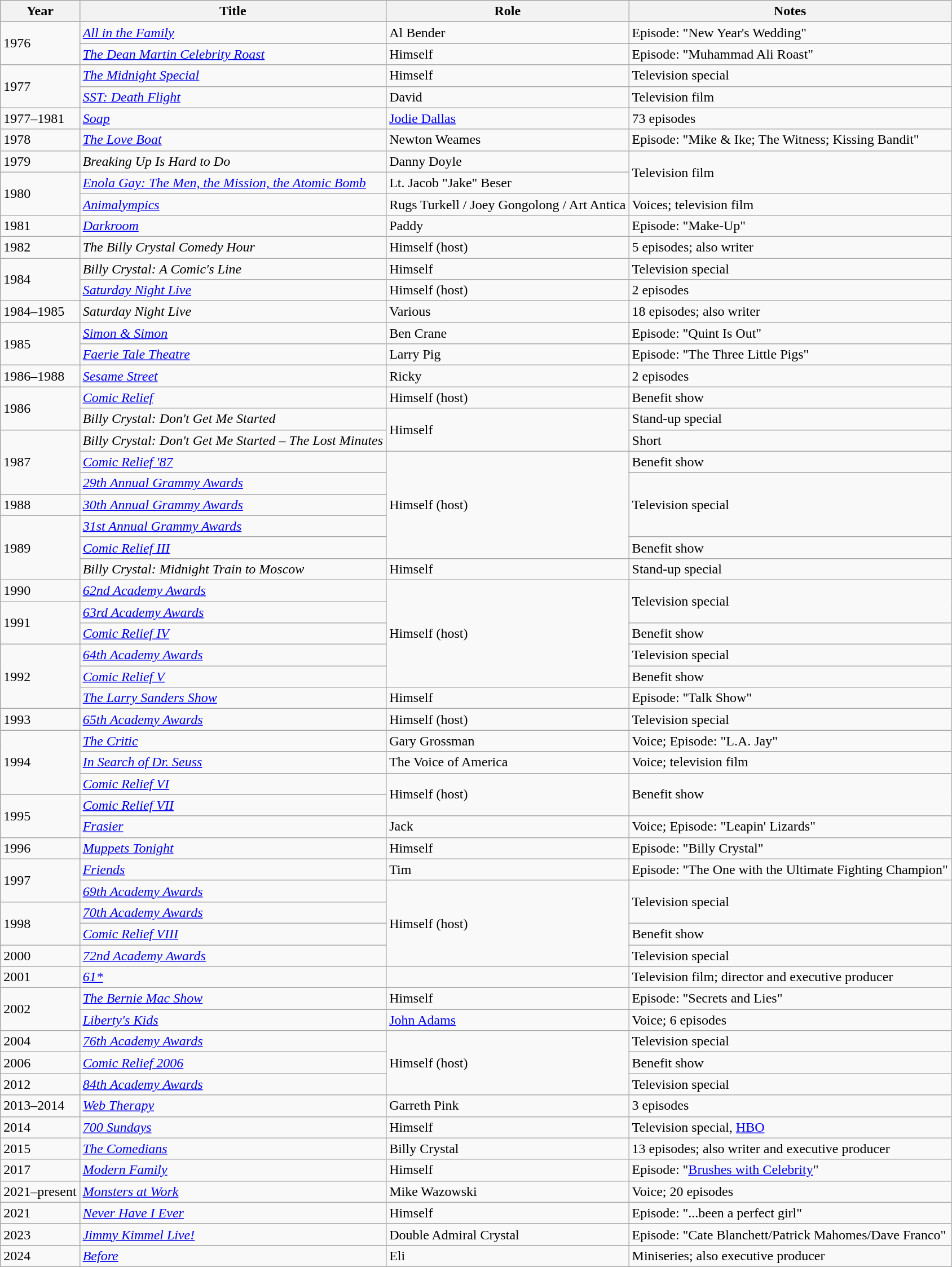<table class="wikitable sortable">
<tr>
<th>Year</th>
<th>Title</th>
<th>Role</th>
<th>Notes</th>
</tr>
<tr>
<td rowspan="2">1976</td>
<td><em><a href='#'>All in the Family</a></em></td>
<td>Al Bender</td>
<td>Episode: "New Year's Wedding"</td>
</tr>
<tr>
<td><em><a href='#'>The Dean Martin Celebrity Roast</a></em></td>
<td>Himself</td>
<td>Episode: "Muhammad Ali Roast"</td>
</tr>
<tr>
<td rowspan="2">1977</td>
<td><em><a href='#'>The Midnight Special</a></em></td>
<td>Himself</td>
<td>Television special</td>
</tr>
<tr>
<td><em><a href='#'>SST: Death Flight</a></em></td>
<td>David</td>
<td>Television film</td>
</tr>
<tr>
<td>1977–1981</td>
<td><em><a href='#'>Soap</a></em></td>
<td><a href='#'>Jodie Dallas</a></td>
<td>73 episodes</td>
</tr>
<tr>
<td>1978</td>
<td><em><a href='#'>The Love Boat</a></em></td>
<td>Newton Weames</td>
<td>Episode: "Mike & Ike; The Witness; Kissing Bandit"</td>
</tr>
<tr>
<td>1979</td>
<td><em>Breaking Up Is Hard to Do</em></td>
<td>Danny Doyle</td>
<td rowspan="2">Television film</td>
</tr>
<tr>
<td rowspan="2">1980</td>
<td><em><a href='#'>Enola Gay: The Men, the Mission, the Atomic Bomb</a></em></td>
<td>Lt. Jacob "Jake" Beser</td>
</tr>
<tr>
<td><em><a href='#'>Animalympics</a></em></td>
<td>Rugs Turkell / Joey Gongolong / Art Antica</td>
<td>Voices; television film</td>
</tr>
<tr>
<td>1981</td>
<td><em><a href='#'>Darkroom</a></em></td>
<td>Paddy</td>
<td>Episode: "Make-Up"</td>
</tr>
<tr>
<td>1982</td>
<td><em>The Billy Crystal Comedy Hour</em></td>
<td>Himself (host)</td>
<td>5 episodes; also writer</td>
</tr>
<tr>
<td rowspan=2>1984</td>
<td><em>Billy Crystal: A Comic's Line</em></td>
<td>Himself</td>
<td>Television special</td>
</tr>
<tr>
<td><em><a href='#'>Saturday Night Live</a></em></td>
<td>Himself (host)</td>
<td>2 episodes</td>
</tr>
<tr>
<td>1984–1985</td>
<td><em>Saturday Night Live</em></td>
<td>Various</td>
<td>18 episodes; also writer</td>
</tr>
<tr>
<td rowspan="2">1985</td>
<td><em><a href='#'>Simon & Simon</a></em></td>
<td>Ben Crane</td>
<td>Episode: "Quint Is Out"</td>
</tr>
<tr>
<td><em><a href='#'>Faerie Tale Theatre</a></em></td>
<td>Larry Pig</td>
<td>Episode: "The Three Little Pigs"</td>
</tr>
<tr>
<td>1986–1988</td>
<td><em><a href='#'>Sesame Street</a></em></td>
<td>Ricky</td>
<td>2 episodes</td>
</tr>
<tr>
<td rowspan="2">1986</td>
<td><em><a href='#'>Comic Relief</a></em></td>
<td>Himself (host)</td>
<td>Benefit show</td>
</tr>
<tr>
<td><em>Billy Crystal: Don't Get Me Started</em></td>
<td rowspan="2">Himself</td>
<td>Stand-up special</td>
</tr>
<tr>
<td rowspan="3">1987</td>
<td><em>Billy Crystal: Don't Get Me Started – The Lost Minutes</em></td>
<td>Short</td>
</tr>
<tr>
<td><em><a href='#'>Comic Relief '87</a></em></td>
<td rowspan="5">Himself (host)</td>
<td>Benefit show</td>
</tr>
<tr>
<td><em><a href='#'>29th Annual Grammy Awards</a></em></td>
<td rowspan="3">Television special</td>
</tr>
<tr>
<td>1988</td>
<td><em><a href='#'>30th Annual Grammy Awards</a></em></td>
</tr>
<tr>
<td rowspan="3">1989</td>
<td><em><a href='#'>31st Annual Grammy Awards</a></em></td>
</tr>
<tr>
<td><em><a href='#'>Comic Relief III</a></em></td>
<td>Benefit show</td>
</tr>
<tr>
<td><em>Billy Crystal: Midnight Train to Moscow</em></td>
<td>Himself</td>
<td>Stand-up special</td>
</tr>
<tr>
<td>1990</td>
<td><em><a href='#'>62nd Academy Awards</a></em></td>
<td rowspan="5">Himself (host)</td>
<td rowspan="2">Television special</td>
</tr>
<tr>
<td rowspan="2">1991</td>
<td><em><a href='#'>63rd Academy Awards</a></em></td>
</tr>
<tr>
<td><em><a href='#'>Comic Relief IV</a></em></td>
<td>Benefit show</td>
</tr>
<tr>
<td rowspan="3">1992</td>
<td><em><a href='#'>64th Academy Awards</a></em></td>
<td>Television special</td>
</tr>
<tr>
<td><em><a href='#'>Comic Relief V</a></em></td>
<td>Benefit show</td>
</tr>
<tr>
<td><em><a href='#'>The Larry Sanders Show</a></em></td>
<td>Himself</td>
<td>Episode: "Talk Show"</td>
</tr>
<tr>
<td>1993</td>
<td><em><a href='#'>65th Academy Awards</a></em></td>
<td>Himself (host)</td>
<td>Television special</td>
</tr>
<tr>
<td rowspan="3">1994</td>
<td><em><a href='#'>The Critic</a></em></td>
<td>Gary Grossman</td>
<td>Voice; Episode: "L.A. Jay"</td>
</tr>
<tr>
<td><em><a href='#'>In Search of Dr. Seuss</a></em></td>
<td>The Voice of America</td>
<td>Voice; television film</td>
</tr>
<tr>
<td><em><a href='#'>Comic Relief VI</a></em></td>
<td rowspan="2">Himself (host)</td>
<td rowspan="2">Benefit show</td>
</tr>
<tr>
<td rowspan="2">1995</td>
<td><em><a href='#'>Comic Relief VII</a></em></td>
</tr>
<tr>
<td><em><a href='#'>Frasier</a></em></td>
<td>Jack</td>
<td>Voice; Episode: "Leapin' Lizards"</td>
</tr>
<tr>
<td>1996</td>
<td><em><a href='#'>Muppets Tonight</a></em></td>
<td>Himself</td>
<td>Episode: "Billy Crystal"</td>
</tr>
<tr>
<td rowspan="2">1997</td>
<td><em><a href='#'>Friends</a></em></td>
<td>Tim</td>
<td>Episode: "The One with the Ultimate Fighting Champion"</td>
</tr>
<tr>
<td><em><a href='#'>69th Academy Awards</a></em></td>
<td rowspan="4">Himself (host)</td>
<td rowspan="2">Television special</td>
</tr>
<tr>
<td rowspan="2">1998</td>
<td><em><a href='#'>70th Academy Awards</a></em></td>
</tr>
<tr>
<td><em><a href='#'>Comic Relief VIII</a></em></td>
<td>Benefit show</td>
</tr>
<tr>
<td>2000</td>
<td><em><a href='#'>72nd Academy Awards</a></em></td>
<td>Television special</td>
</tr>
<tr>
<td>2001</td>
<td><em><a href='#'>61*</a></em></td>
<td></td>
<td>Television film; director and executive producer</td>
</tr>
<tr>
<td rowspan="2">2002</td>
<td><em><a href='#'>The Bernie Mac Show</a></em></td>
<td>Himself</td>
<td>Episode: "Secrets and Lies"</td>
</tr>
<tr>
<td><em><a href='#'>Liberty's Kids</a></em></td>
<td><a href='#'>John Adams</a></td>
<td>Voice; 6 episodes</td>
</tr>
<tr>
<td>2004</td>
<td><em><a href='#'>76th Academy Awards</a></em></td>
<td rowspan="3">Himself (host)</td>
<td>Television special</td>
</tr>
<tr>
<td>2006</td>
<td><em><a href='#'>Comic Relief 2006</a></em></td>
<td>Benefit show</td>
</tr>
<tr>
<td>2012</td>
<td><em><a href='#'>84th Academy Awards</a></em></td>
<td>Television special</td>
</tr>
<tr>
<td>2013–2014</td>
<td><em><a href='#'>Web Therapy</a></em></td>
<td>Garreth Pink</td>
<td>3 episodes</td>
</tr>
<tr>
<td>2014</td>
<td><em><a href='#'>700 Sundays</a></em></td>
<td>Himself</td>
<td>Television special, <a href='#'>HBO</a></td>
</tr>
<tr>
<td>2015</td>
<td><em><a href='#'>The Comedians</a></em></td>
<td>Billy Crystal</td>
<td>13 episodes; also writer and executive producer</td>
</tr>
<tr>
<td>2017</td>
<td><em><a href='#'>Modern Family</a></em></td>
<td>Himself</td>
<td>Episode: "<a href='#'>Brushes with Celebrity</a>"</td>
</tr>
<tr>
<td>2021–present</td>
<td><em><a href='#'>Monsters at Work</a></em></td>
<td>Mike Wazowski</td>
<td>Voice; 20 episodes</td>
</tr>
<tr>
<td>2021</td>
<td><em><a href='#'>Never Have I Ever</a></em></td>
<td>Himself</td>
<td>Episode: "...been a perfect girl"</td>
</tr>
<tr>
<td>2023</td>
<td><em><a href='#'>Jimmy Kimmel Live!</a></em></td>
<td>Double Admiral Crystal</td>
<td>Episode: "Cate Blanchett/Patrick Mahomes/Dave Franco"</td>
</tr>
<tr>
<td>2024</td>
<td><em><a href='#'>Before</a></em></td>
<td>Eli</td>
<td>Miniseries; also executive producer</td>
</tr>
</table>
